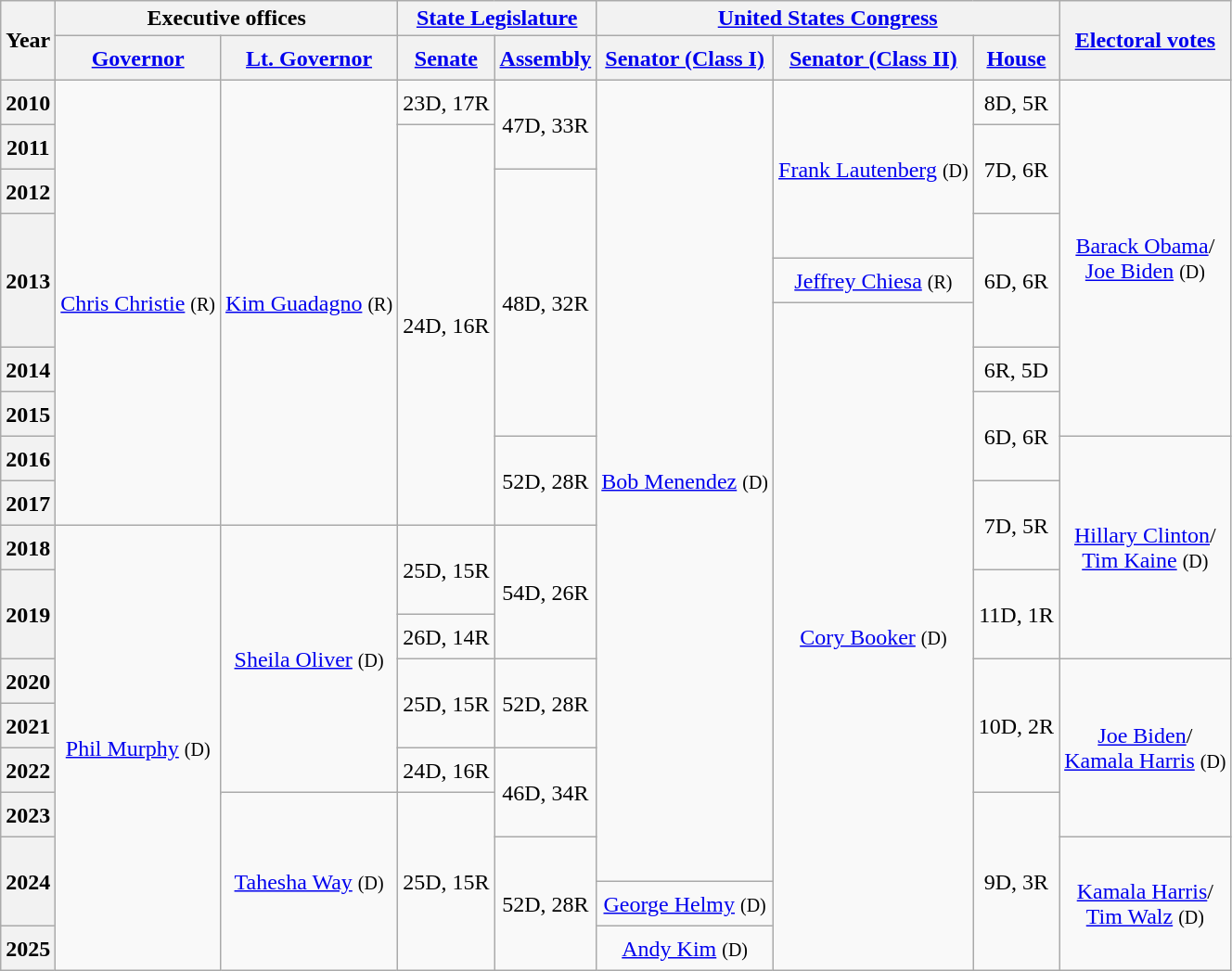<table class="wikitable sortable sticky-header-multi" style="text-align:center">
<tr>
<th rowspan=2 class=unsortable>Year</th>
<th colspan=2>Executive offices</th>
<th colspan=2><a href='#'>State Legislature</a></th>
<th colspan=3><a href='#'>United States Congress</a></th>
<th rowspan=2 class=unsortable><a href='#'>Electoral votes</a></th>
</tr>
<tr style="height:2em">
<th class=unsortable><a href='#'>Governor</a></th>
<th class=unsortable><a href='#'>Lt. Governor</a></th>
<th class=unsortable><a href='#'>Senate</a></th>
<th class=unsortable><a href='#'>Assembly</a></th>
<th class=unsortable><a href='#'>Senator (Class I)</a></th>
<th class=unsortable><a href='#'>Senator (Class II)</a></th>
<th class=unsortable><a href='#'>House</a></th>
</tr>
<tr style="height:2em">
<th>2010</th>
<td rowspan=10 ><a href='#'>Chris Christie</a> <small>(R)</small></td>
<td rowspan=10 ><a href='#'>Kim Guadagno</a> <small>(R)</small></td>
<td>23D, 17R</td>
<td rowspan=2 >47D, 33R</td>
<td rowspan="19" ><a href='#'>Bob Menendez</a> <small>(D)</small></td>
<td rowspan=4 ><a href='#'>Frank Lautenberg</a> <small>(D)</small></td>
<td>8D, 5R</td>
<td rowspan=8 ><a href='#'>Barack Obama</a>/<br><a href='#'>Joe Biden</a> <small>(D)</small> </td>
</tr>
<tr style="height:2em">
<th>2011</th>
<td rowspan=9 >24D, 16R</td>
<td rowspan=2 >7D, 6R</td>
</tr>
<tr style="height:2em">
<th>2012</th>
<td rowspan=6 >48D, 32R</td>
</tr>
<tr style="height:2em">
<th rowspan=3>2013</th>
<td rowspan=3 >6D, 6R</td>
</tr>
<tr style="height:2em">
<td><a href='#'>Jeffrey Chiesa</a> <small>(R)</small></td>
</tr>
<tr style="height:2em">
<td rowspan="16" ><a href='#'>Cory Booker</a> <small>(D)</small></td>
</tr>
<tr style="height:2em">
<th>2014</th>
<td>6R, 5D</td>
</tr>
<tr style="height:2em">
<th>2015</th>
<td rowspan=2 >6D, 6R</td>
</tr>
<tr style="height:2em">
<th>2016</th>
<td rowspan=2 >52D, 28R</td>
<td rowspan=5 ><a href='#'>Hillary Clinton</a>/<br><a href='#'>Tim Kaine</a> <small>(D)</small> </td>
</tr>
<tr style="height:2em">
<th>2017</th>
<td rowspan=2 >7D, 5R</td>
</tr>
<tr style="height:2em">
<th>2018</th>
<td rowspan="11" ><a href='#'>Phil Murphy</a> <small>(D)</small></td>
<td rowspan=7 ><a href='#'>Sheila Oliver</a> <small>(D)</small></td>
<td rowspan=2 >25D, 15R</td>
<td rowspan=3 >54D, 26R</td>
</tr>
<tr style="height:2em">
<th rowspan=2>2019</th>
<td rowspan=2 >11D, 1R</td>
</tr>
<tr style="height:2em">
<td>26D, 14R</td>
</tr>
<tr style="height:2em">
<th>2020</th>
<td rowspan=2 >25D, 15R</td>
<td rowspan=2 >52D, 28R</td>
<td rowspan=3 >10D, 2R</td>
<td rowspan="5" ><a href='#'>Joe Biden</a>/<br><a href='#'>Kamala Harris</a> <small>(D)</small> </td>
</tr>
<tr style="height:2em">
<th>2021</th>
</tr>
<tr style="height:2em">
<th>2022</th>
<td>24D, 16R</td>
<td rowspan=3 >46D, 34R</td>
</tr>
<tr>
<th rowspan="2">2023</th>
<td rowspan="5" >25D, 15R</td>
<td rowspan="5" >9D, 3R</td>
</tr>
<tr style="height:2em">
<td rowspan=4 ><a href='#'>Tahesha Way</a> <small>(D)</small></td>
</tr>
<tr style="height:2em">
<th rowspan="2">2024</th>
<td rowspan="3" >52D, 28R</td>
<td rowspan="3" ><a href='#'>Kamala Harris</a>/<br><a href='#'>Tim Walz</a> <small>(D)</small> </td>
</tr>
<tr style="height:2em">
<td><a href='#'>George Helmy</a> <small>(D)</small></td>
</tr>
<tr style="height:2em">
<th>2025</th>
<td rowspan="1" ><a href='#'>Andy Kim</a> <small>(D)</small></td>
</tr>
</table>
